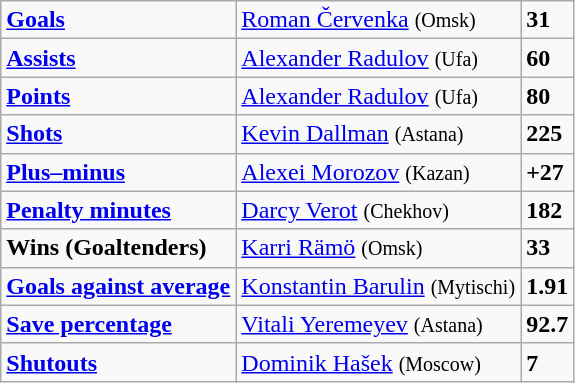<table class="wikitable" style="text-align:left;">
<tr>
<td><strong><a href='#'>Goals</a></strong></td>
<td> <a href='#'>Roman Červenka</a> <small>(Omsk)</small></td>
<td><strong>31</strong></td>
</tr>
<tr>
<td><strong><a href='#'>Assists</a></strong></td>
<td> <a href='#'>Alexander Radulov</a> <small>(Ufa)</small><br></td>
<td><strong>60</strong></td>
</tr>
<tr>
<td><strong><a href='#'>Points</a></strong></td>
<td> <a href='#'>Alexander Radulov</a> <small>(Ufa)</small><br></td>
<td><strong>80</strong></td>
</tr>
<tr>
<td><strong><a href='#'>Shots</a></strong></td>
<td> <a href='#'>Kevin Dallman</a> <small>(Astana)</small></td>
<td><strong>225</strong></td>
</tr>
<tr>
<td><strong><a href='#'>Plus–minus</a></strong></td>
<td> <a href='#'>Alexei Morozov</a> <small>(Kazan)</small><br></td>
<td><strong>+27</strong></td>
</tr>
<tr>
<td><strong><a href='#'>Penalty minutes</a></strong></td>
<td> <a href='#'>Darcy Verot</a> <small>(Chekhov)</small></td>
<td><strong>182</strong></td>
</tr>
<tr>
<td><strong>Wins (Goaltenders)</strong></td>
<td> <a href='#'>Karri Rämö</a> <small>(Omsk)</small></td>
<td><strong>33</strong></td>
</tr>
<tr>
<td><strong><a href='#'>Goals against average</a></strong></td>
<td> <a href='#'>Konstantin Barulin</a> <small>(Mytischi)</small></td>
<td><strong>1.91</strong></td>
</tr>
<tr>
<td><strong><a href='#'>Save percentage</a></strong></td>
<td> <a href='#'>Vitali Yeremeyev</a> <small>(Astana)</small></td>
<td><strong>92.7</strong></td>
</tr>
<tr>
<td><strong><a href='#'>Shutouts</a></strong></td>
<td> <a href='#'>Dominik Hašek</a> <small>(Moscow)</small></td>
<td><strong>7</strong></td>
</tr>
</table>
